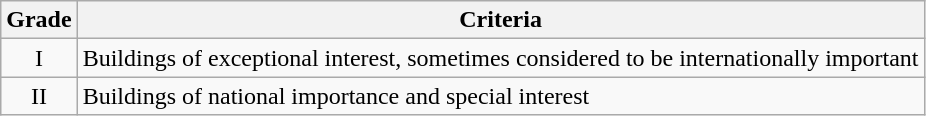<table class="wikitable">
<tr>
<th>Grade</th>
<th>Criteria</th>
</tr>
<tr>
<td align="center" >I</td>
<td>Buildings of exceptional interest, sometimes considered to be internationally important</td>
</tr>
<tr>
<td align="center" >II</td>
<td>Buildings of national importance and special interest</td>
</tr>
</table>
